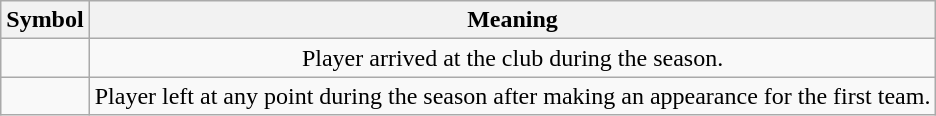<table class="wikitable" style="text-align: center">
<tr>
<th>Symbol</th>
<th>Meaning</th>
</tr>
<tr>
<td></td>
<td>Player arrived at the club during the season.</td>
</tr>
<tr>
<td></td>
<td>Player left at any point during the season after making an appearance for the first team.</td>
</tr>
</table>
